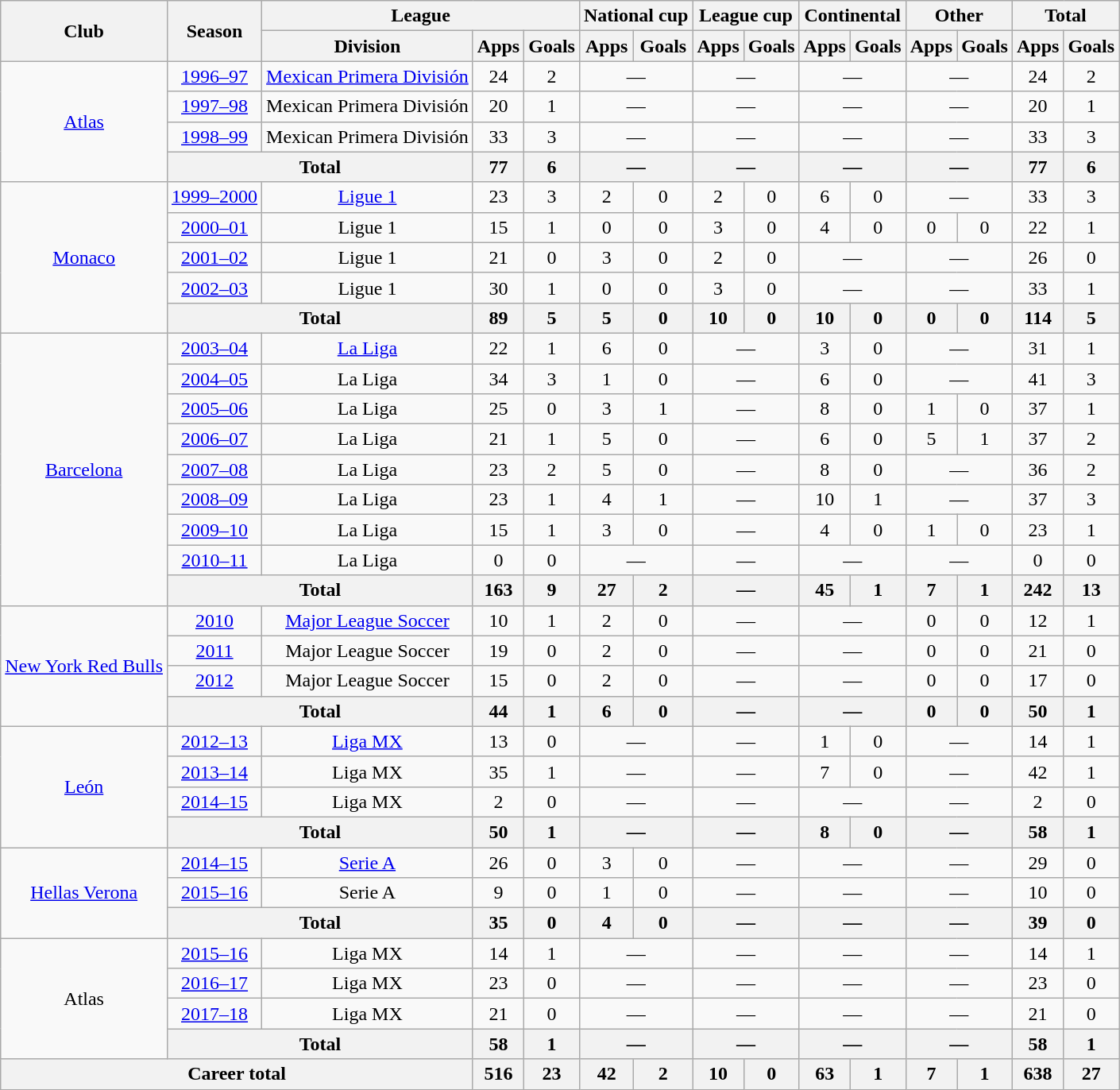<table class="wikitable" style="text-align:center">
<tr>
<th rowspan=2>Club</th>
<th rowspan=2>Season</th>
<th colspan=3>League</th>
<th colspan=2>National cup</th>
<th colspan=2>League cup</th>
<th colspan=2>Continental</th>
<th colspan=2>Other</th>
<th colspan=2>Total</th>
</tr>
<tr>
<th>Division</th>
<th>Apps</th>
<th>Goals</th>
<th>Apps</th>
<th>Goals</th>
<th>Apps</th>
<th>Goals</th>
<th>Apps</th>
<th>Goals</th>
<th>Apps</th>
<th>Goals</th>
<th>Apps</th>
<th>Goals</th>
</tr>
<tr>
<td rowspan=4><a href='#'>Atlas</a></td>
<td><a href='#'>1996–97</a></td>
<td><a href='#'>Mexican Primera División</a></td>
<td>24</td>
<td>2</td>
<td colspan=2>—</td>
<td colspan=2>—</td>
<td colspan=2>—</td>
<td colspan=2>—</td>
<td>24</td>
<td>2</td>
</tr>
<tr>
<td><a href='#'>1997–98</a></td>
<td>Mexican Primera División</td>
<td>20</td>
<td>1</td>
<td colspan=2>—</td>
<td colspan=2>—</td>
<td colspan=2>—</td>
<td colspan=2>—</td>
<td>20</td>
<td>1</td>
</tr>
<tr>
<td><a href='#'>1998</a><a href='#'>–99</a></td>
<td>Mexican Primera División</td>
<td>33</td>
<td>3</td>
<td colspan=2>—</td>
<td colspan=2>—</td>
<td colspan=2>—</td>
<td colspan=2>—</td>
<td>33</td>
<td>3</td>
</tr>
<tr>
<th colspan=2>Total</th>
<th>77</th>
<th>6</th>
<th colspan=2>—</th>
<th colspan=2>—</th>
<th colspan=2>—</th>
<th colspan=2>—</th>
<th>77</th>
<th>6</th>
</tr>
<tr>
<td rowspan=5><a href='#'>Monaco</a></td>
<td><a href='#'>1999–2000</a></td>
<td><a href='#'>Ligue 1</a></td>
<td>23</td>
<td>3</td>
<td>2</td>
<td>0</td>
<td>2</td>
<td>0</td>
<td>6</td>
<td>0</td>
<td colspan=2>—</td>
<td>33</td>
<td>3</td>
</tr>
<tr>
<td><a href='#'>2000–01</a></td>
<td>Ligue 1</td>
<td>15</td>
<td>1</td>
<td>0</td>
<td>0</td>
<td>3</td>
<td>0</td>
<td>4</td>
<td>0</td>
<td>0</td>
<td>0</td>
<td>22</td>
<td>1</td>
</tr>
<tr>
<td><a href='#'>2001–02</a></td>
<td>Ligue 1</td>
<td>21</td>
<td>0</td>
<td>3</td>
<td>0</td>
<td>2</td>
<td>0</td>
<td colspan=2>—</td>
<td colspan=2>—</td>
<td>26</td>
<td>0</td>
</tr>
<tr>
<td><a href='#'>2002–03</a></td>
<td>Ligue 1</td>
<td>30</td>
<td>1</td>
<td>0</td>
<td>0</td>
<td>3</td>
<td>0</td>
<td colspan=2>—</td>
<td colspan=2>—</td>
<td>33</td>
<td>1</td>
</tr>
<tr>
<th colspan=2>Total</th>
<th>89</th>
<th>5</th>
<th>5</th>
<th>0</th>
<th>10</th>
<th>0</th>
<th>10</th>
<th>0</th>
<th>0</th>
<th>0</th>
<th>114</th>
<th>5</th>
</tr>
<tr>
<td rowspan=9><a href='#'>Barcelona</a></td>
<td><a href='#'>2003–04</a></td>
<td><a href='#'>La Liga</a></td>
<td>22</td>
<td>1</td>
<td>6</td>
<td>0</td>
<td colspan=2>—</td>
<td>3</td>
<td>0</td>
<td colspan=2>—</td>
<td>31</td>
<td>1</td>
</tr>
<tr>
<td><a href='#'>2004–05</a></td>
<td>La Liga</td>
<td>34</td>
<td>3</td>
<td>1</td>
<td>0</td>
<td colspan=2>—</td>
<td>6</td>
<td>0</td>
<td colspan=2>—</td>
<td>41</td>
<td>3</td>
</tr>
<tr>
<td><a href='#'>2005–06</a></td>
<td>La Liga</td>
<td>25</td>
<td>0</td>
<td>3</td>
<td>1</td>
<td colspan=2>—</td>
<td>8</td>
<td>0</td>
<td>1</td>
<td>0</td>
<td>37</td>
<td>1</td>
</tr>
<tr>
<td><a href='#'>2006–07</a></td>
<td>La Liga</td>
<td>21</td>
<td>1</td>
<td>5</td>
<td>0</td>
<td colspan=2>—</td>
<td>6</td>
<td>0</td>
<td>5</td>
<td>1</td>
<td>37</td>
<td>2</td>
</tr>
<tr>
<td><a href='#'>2007–08</a></td>
<td>La Liga</td>
<td>23</td>
<td>2</td>
<td>5</td>
<td>0</td>
<td colspan=2>—</td>
<td>8</td>
<td>0</td>
<td colspan=2>—</td>
<td>36</td>
<td>2</td>
</tr>
<tr>
<td><a href='#'>2008–09</a></td>
<td>La Liga</td>
<td>23</td>
<td>1</td>
<td>4</td>
<td>1</td>
<td colspan=2>—</td>
<td>10</td>
<td>1</td>
<td colspan=2>—</td>
<td>37</td>
<td>3</td>
</tr>
<tr>
<td><a href='#'>2009–10</a></td>
<td>La Liga</td>
<td>15</td>
<td>1</td>
<td>3</td>
<td>0</td>
<td colspan=2>—</td>
<td>4</td>
<td>0</td>
<td>1</td>
<td>0</td>
<td>23</td>
<td>1</td>
</tr>
<tr>
<td><a href='#'>2010–11</a></td>
<td>La Liga</td>
<td>0</td>
<td>0</td>
<td colspan=2>—</td>
<td colspan=2>—</td>
<td colspan=2>—</td>
<td colspan=2>—</td>
<td>0</td>
<td>0</td>
</tr>
<tr>
<th colspan=2>Total</th>
<th>163</th>
<th>9</th>
<th>27</th>
<th>2</th>
<th colspan=2>—</th>
<th>45</th>
<th>1</th>
<th>7</th>
<th>1</th>
<th>242</th>
<th>13</th>
</tr>
<tr>
<td rowspan=4><a href='#'>New York Red Bulls</a></td>
<td><a href='#'>2010</a></td>
<td><a href='#'>Major League Soccer</a></td>
<td>10</td>
<td>1</td>
<td>2</td>
<td>0</td>
<td colspan=2>—</td>
<td colspan=2>—</td>
<td>0</td>
<td>0</td>
<td>12</td>
<td>1</td>
</tr>
<tr>
<td><a href='#'>2011</a></td>
<td>Major League Soccer</td>
<td>19</td>
<td>0</td>
<td>2</td>
<td>0</td>
<td colspan=2>—</td>
<td colspan=2>—</td>
<td>0</td>
<td>0</td>
<td>21</td>
<td>0</td>
</tr>
<tr>
<td><a href='#'>2012</a></td>
<td>Major League Soccer</td>
<td>15</td>
<td>0</td>
<td>2</td>
<td>0</td>
<td colspan=2>—</td>
<td colspan=2>—</td>
<td>0</td>
<td>0</td>
<td>17</td>
<td>0</td>
</tr>
<tr>
<th colspan=2>Total</th>
<th>44</th>
<th>1</th>
<th>6</th>
<th>0</th>
<th colspan=2>—</th>
<th colspan=2>—</th>
<th>0</th>
<th>0</th>
<th>50</th>
<th>1</th>
</tr>
<tr>
<td rowspan=4><a href='#'>León</a></td>
<td><a href='#'>2012–13</a></td>
<td><a href='#'>Liga MX</a></td>
<td>13</td>
<td>0</td>
<td colspan=2>—</td>
<td colspan=2>—</td>
<td>1</td>
<td>0</td>
<td colspan=2>—</td>
<td>14</td>
<td>1</td>
</tr>
<tr>
<td><a href='#'>2013–14</a></td>
<td>Liga MX</td>
<td>35</td>
<td>1</td>
<td colspan=2>—</td>
<td colspan=2>—</td>
<td>7</td>
<td>0</td>
<td colspan=2>—</td>
<td>42</td>
<td>1</td>
</tr>
<tr>
<td><a href='#'>2014–15</a></td>
<td>Liga MX</td>
<td>2</td>
<td>0</td>
<td colspan=2>—</td>
<td colspan=2>—</td>
<td colspan=2>—</td>
<td colspan=2>—</td>
<td>2</td>
<td>0</td>
</tr>
<tr>
<th colspan=2>Total</th>
<th>50</th>
<th>1</th>
<th colspan=2>—</th>
<th colspan=2>—</th>
<th>8</th>
<th>0</th>
<th colspan=2>—</th>
<th>58</th>
<th>1</th>
</tr>
<tr>
<td rowspan=3><a href='#'>Hellas Verona</a></td>
<td><a href='#'>2014–15</a></td>
<td><a href='#'>Serie A</a></td>
<td>26</td>
<td>0</td>
<td>3</td>
<td>0</td>
<td colspan=2>—</td>
<td colspan=2>—</td>
<td colspan=2>—</td>
<td>29</td>
<td>0</td>
</tr>
<tr>
<td><a href='#'>2015–16</a></td>
<td>Serie A</td>
<td>9</td>
<td>0</td>
<td>1</td>
<td>0</td>
<td colspan=2>—</td>
<td colspan=2>—</td>
<td colspan=2>—</td>
<td>10</td>
<td>0</td>
</tr>
<tr>
<th colspan=2>Total</th>
<th>35</th>
<th>0</th>
<th>4</th>
<th>0</th>
<th colspan=2>—</th>
<th colspan=2>—</th>
<th colspan=2>—</th>
<th>39</th>
<th>0</th>
</tr>
<tr>
<td rowspan=4>Atlas</td>
<td><a href='#'>2015–16</a></td>
<td>Liga MX</td>
<td>14</td>
<td>1</td>
<td colspan=2>—</td>
<td colspan=2>—</td>
<td colspan=2>—</td>
<td colspan=2>—</td>
<td>14</td>
<td>1</td>
</tr>
<tr>
<td><a href='#'>2016–17</a></td>
<td>Liga MX</td>
<td>23</td>
<td>0</td>
<td colspan=2>—</td>
<td colspan=2>—</td>
<td colspan=2>—</td>
<td colspan=2>—</td>
<td>23</td>
<td>0</td>
</tr>
<tr>
<td><a href='#'>2017–18</a></td>
<td>Liga MX</td>
<td>21</td>
<td>0</td>
<td colspan=2>—</td>
<td colspan=2>—</td>
<td colspan=2>—</td>
<td colspan=2>—</td>
<td>21</td>
<td>0</td>
</tr>
<tr>
<th colspan=2>Total</th>
<th>58</th>
<th>1</th>
<th colspan=2>—</th>
<th colspan=2>—</th>
<th colspan=2>—</th>
<th colspan=2>—</th>
<th>58</th>
<th>1</th>
</tr>
<tr>
<th colspan=3>Career total</th>
<th>516</th>
<th>23</th>
<th>42</th>
<th>2</th>
<th>10</th>
<th>0</th>
<th>63</th>
<th>1</th>
<th>7</th>
<th>1</th>
<th>638</th>
<th>27</th>
</tr>
</table>
